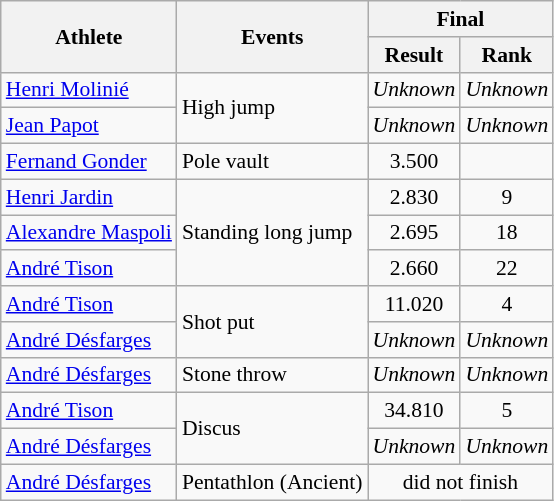<table class=wikitable style="font-size:90%">
<tr>
<th rowspan="2">Athlete</th>
<th rowspan="2">Events</th>
<th colspan="2">Final</th>
</tr>
<tr>
<th>Result</th>
<th>Rank</th>
</tr>
<tr>
<td><a href='#'>Henri Molinié</a></td>
<td rowspan=2>High jump</td>
<td align="center"><em>Unknown</em></td>
<td align="center"><em>Unknown</em></td>
</tr>
<tr>
<td><a href='#'>Jean Papot</a></td>
<td align="center"><em>Unknown</em></td>
<td align="center"><em>Unknown</em></td>
</tr>
<tr>
<td><a href='#'>Fernand Gonder</a></td>
<td>Pole vault</td>
<td align="center">3.500</td>
<td align="center"></td>
</tr>
<tr>
<td><a href='#'>Henri Jardin</a></td>
<td rowspan=3>Standing long jump</td>
<td align="center">2.830</td>
<td align="center">9</td>
</tr>
<tr>
<td><a href='#'>Alexandre Maspoli</a></td>
<td align="center">2.695</td>
<td align="center">18</td>
</tr>
<tr>
<td><a href='#'>André Tison</a></td>
<td align="center">2.660</td>
<td align="center">22</td>
</tr>
<tr>
<td><a href='#'>André Tison</a></td>
<td rowspan=2>Shot put</td>
<td align="center">11.020</td>
<td align="center">4</td>
</tr>
<tr>
<td><a href='#'>André Désfarges</a></td>
<td align="center"><em>Unknown</em></td>
<td align="center"><em>Unknown</em></td>
</tr>
<tr>
<td><a href='#'>André Désfarges</a></td>
<td>Stone throw</td>
<td align="center"><em>Unknown</em></td>
<td align="center"><em>Unknown</em></td>
</tr>
<tr>
<td><a href='#'>André Tison</a></td>
<td rowspan=2>Discus</td>
<td align="center">34.810</td>
<td align="center">5</td>
</tr>
<tr>
<td><a href='#'>André Désfarges</a></td>
<td align="center"><em>Unknown</em></td>
<td align="center"><em>Unknown</em></td>
</tr>
<tr>
<td><a href='#'>André Désfarges</a></td>
<td>Pentathlon (Ancient)</td>
<td align="center" colspan=2>did not finish</td>
</tr>
</table>
